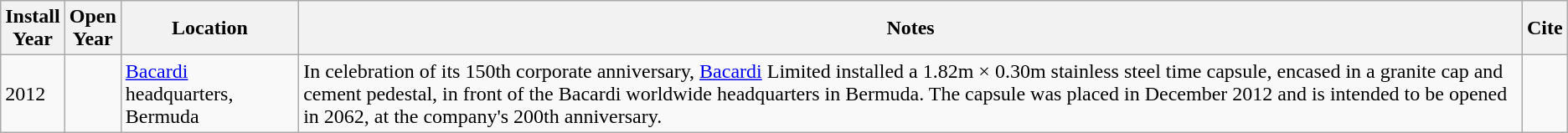<table class="wikitable">
<tr>
<th>Install<br>Year</th>
<th>Open<br>Year</th>
<th>Location</th>
<th>Notes</th>
<th>Cite</th>
</tr>
<tr>
<td>2012</td>
<td></td>
<td><a href='#'>Bacardi</a> headquarters, Bermuda</td>
<td>In celebration of its 150th corporate anniversary, <a href='#'>Bacardi</a> Limited installed a 1.82m × 0.30m stainless steel time capsule, encased in a granite cap and cement pedestal, in front of the Bacardi worldwide headquarters in Bermuda. The capsule was placed in December 2012 and is intended to be opened in 2062, at the company's 200th anniversary.</td>
<td></td>
</tr>
</table>
